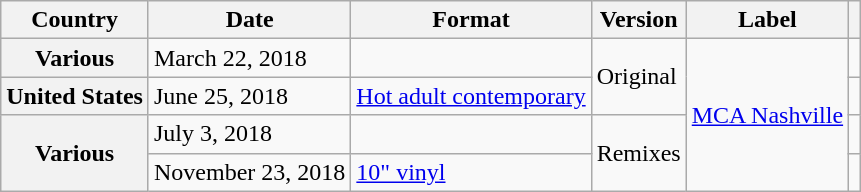<table class="wikitable plainrowheaders">
<tr>
<th>Country</th>
<th>Date</th>
<th>Format</th>
<th>Version</th>
<th>Label</th>
<th></th>
</tr>
<tr>
<th scope="row">Various</th>
<td>March 22, 2018</td>
<td></td>
<td rowspan="2">Original</td>
<td rowspan="4"><a href='#'>MCA Nashville</a></td>
<td></td>
</tr>
<tr>
<th scope="row">United States</th>
<td>June 25, 2018</td>
<td><a href='#'>Hot adult contemporary</a></td>
<td></td>
</tr>
<tr>
<th scope="row" rowspan="2">Various</th>
<td>July 3, 2018</td>
<td></td>
<td rowspan="2">Remixes</td>
<td></td>
</tr>
<tr>
<td>November 23, 2018</td>
<td><a href='#'>10" vinyl</a></td>
<td></td>
</tr>
</table>
